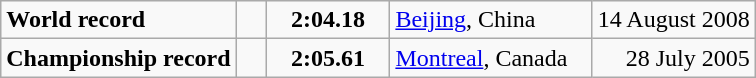<table class="wikitable">
<tr>
<td><strong>World record</strong></td>
<td style="padding-right:1em"></td>
<td style="text-align:center;padding-left:1em; padding-right:1em;"><strong>2:04.18</strong></td>
<td style="padding-right:1em"><a href='#'>Beijing</a>, China</td>
<td align=right>14 August 2008</td>
</tr>
<tr>
<td><strong>Championship record</strong></td>
<td style="padding-right:1em"></td>
<td style="text-align:center;padding-left:1em; padding-right:1em;"><strong>2:05.61</strong></td>
<td style="padding-right:1em"><a href='#'>Montreal</a>, Canada</td>
<td align=right>28 July 2005</td>
</tr>
</table>
